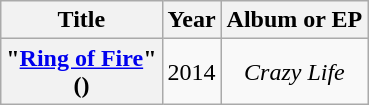<table class="wikitable plainrowheaders" style="text-align:center;">
<tr>
<th scope="col">Title</th>
<th scope="col">Year</th>
<th scope="col">Album or EP</th>
</tr>
<tr>
<th scope="row">"<a href='#'>Ring of Fire</a>"<br>()</th>
<td>2014</td>
<td><em>Crazy Life</em></td>
</tr>
</table>
